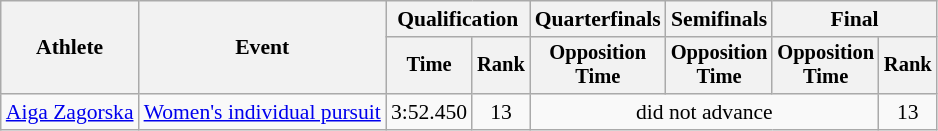<table class="wikitable" style="font-size:90%">
<tr>
<th rowspan="2">Athlete</th>
<th rowspan="2">Event</th>
<th colspan=2>Qualification</th>
<th>Quarterfinals</th>
<th>Semifinals</th>
<th colspan=2>Final</th>
</tr>
<tr style="font-size:95%">
<th>Time</th>
<th>Rank</th>
<th>Opposition<br>Time</th>
<th>Opposition<br>Time</th>
<th>Opposition<br>Time</th>
<th>Rank</th>
</tr>
<tr align=center>
<td align=left><a href='#'>Aiga Zagorska</a></td>
<td align=left><a href='#'>Women's individual pursuit</a></td>
<td>3:52.450</td>
<td>13</td>
<td colspan=3>did not advance</td>
<td>13</td>
</tr>
</table>
